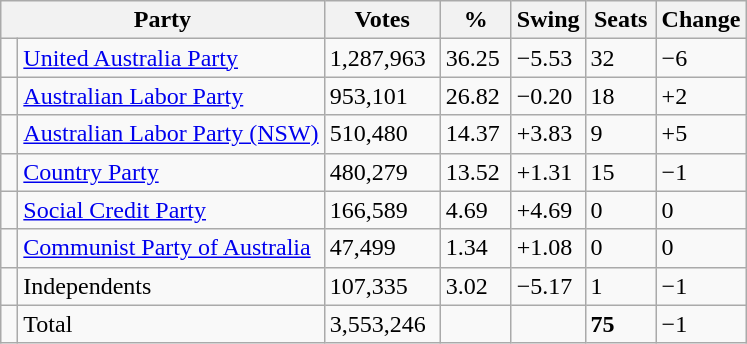<table class="wikitable">
<tr>
<th colspan=2 style="width:180px">Party</th>
<th style="width:70px">Votes</th>
<th style="width:40px">%</th>
<th style="width:40px">Swing</th>
<th style="width:40px">Seats</th>
<th style="width:40px">Change</th>
</tr>
<tr>
<td> </td>
<td><a href='#'>United Australia Party</a></td>
<td align=right">1,287,963</td>
<td align=right">36.25</td>
<td align=right">−5.53</td>
<td align=right">32</td>
<td align=right">−6</td>
</tr>
<tr>
<td> </td>
<td><a href='#'>Australian Labor Party</a></td>
<td align=right">953,101</td>
<td align=right">26.82</td>
<td align=right">−0.20</td>
<td align=right">18</td>
<td align=right">+2</td>
</tr>
<tr>
<td> </td>
<td><a href='#'>Australian Labor Party (NSW)</a></td>
<td align=right">510,480</td>
<td align=right">14.37</td>
<td align=right">+3.83</td>
<td align=right">9</td>
<td align=right">+5</td>
</tr>
<tr>
<td> </td>
<td><a href='#'>Country Party</a></td>
<td align=right">480,279</td>
<td align=right">13.52</td>
<td align=right">+1.31</td>
<td align=right">15</td>
<td align=right">−1</td>
</tr>
<tr>
<td> </td>
<td><a href='#'>Social Credit Party</a></td>
<td align=right">166,589</td>
<td align=right">4.69</td>
<td align=right">+4.69</td>
<td align=right">0</td>
<td align=right">0</td>
</tr>
<tr>
<td> </td>
<td><a href='#'>Communist Party of Australia</a></td>
<td align=right">47,499</td>
<td align=right">1.34</td>
<td align=right">+1.08</td>
<td align=right">0</td>
<td align=right">0</td>
</tr>
<tr>
<td> </td>
<td>Independents</td>
<td align=right">107,335</td>
<td align=right">3.02</td>
<td align=right">−5.17</td>
<td align=right">1</td>
<td align=right">−1</td>
</tr>
<tr>
<td> </td>
<td>Total</td>
<td align=right">3,553,246</td>
<td align=right"> </td>
<td align=right"> </td>
<td align=right"><strong>75</strong></td>
<td align=right">−1</td>
</tr>
</table>
